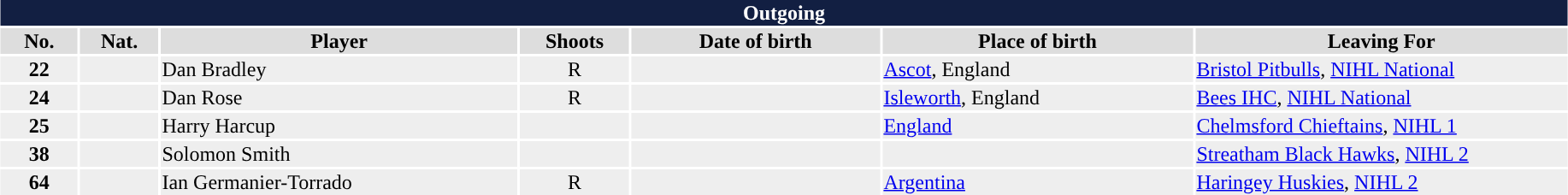<table class="toccolours" style="width:97%; clear:both; margin:1.5em auto; text-align:center;">
<tr>
<th colspan="7" style="background:#121f42; color:white;”">Outgoing</th>
</tr>
<tr style="background:#ddd;">
<th width="5%">No.</th>
<th width="5%">Nat.</th>
<th>Player</th>
<th width="7%">Shoots</th>
<th width="16%">Date of birth</th>
<th width="20%">Place of birth</th>
<th width="24%">Leaving For</th>
</tr>
<tr style="background:#eee;">
<td><strong>22</strong></td>
<td></td>
<td align=left>Dan Bradley</td>
<td>R</td>
<td align=left></td>
<td align=left><a href='#'>Ascot</a>, England</td>
<td align=left><a href='#'>Bristol Pitbulls</a>, <a href='#'>NIHL National</a></td>
</tr>
<tr style="background:#eee;">
<td><strong>24</strong></td>
<td></td>
<td align=left>Dan Rose</td>
<td>R</td>
<td align=left></td>
<td align=left><a href='#'>Isleworth</a>, England</td>
<td align=left><a href='#'>Bees IHC</a>, <a href='#'>NIHL National</a></td>
</tr>
<tr style="background:#eee;">
<td><strong>25</strong></td>
<td></td>
<td align=left>Harry Harcup</td>
<td></td>
<td align=left></td>
<td align=left><a href='#'>England</a></td>
<td align=left><a href='#'>Chelmsford Chieftains</a>, <a href='#'>NIHL 1</a></td>
</tr>
<tr style="background:#eee;">
<td><strong>38</strong></td>
<td></td>
<td align=left>Solomon Smith</td>
<td></td>
<td align=left></td>
<td align=left></td>
<td align=left><a href='#'>Streatham Black Hawks</a>, <a href='#'>NIHL 2</a></td>
</tr>
<tr style="background:#eee;">
<td><strong>64</strong></td>
<td></td>
<td align=left>Ian Germanier-Torrado</td>
<td>R</td>
<td align=left></td>
<td align=left><a href='#'>Argentina</a></td>
<td align=left><a href='#'>Haringey Huskies</a>, <a href='#'>NIHL 2</a></td>
</tr>
</table>
